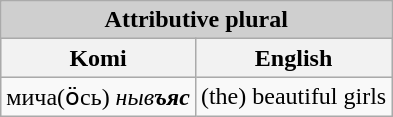<table class="wikitable">
<tr>
<th colspan="2" style="background:#cfcfcf;">Attributive plural</th>
</tr>
<tr style="background:#dfdfdf;" |>
<th>Komi</th>
<th>English</th>
</tr>
<tr>
<td>мича(ӧсь) <em>ныв<strong>ъяс<strong><em></td>
<td>(the) beautiful </em>girls<em></td>
</tr>
</table>
